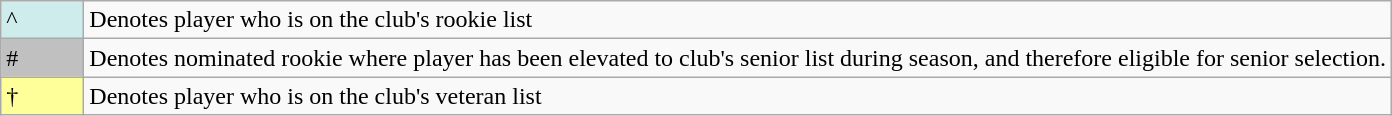<table class="wikitable">
<tr>
<td style="background-color:#CFECEC; border:1px solid #aaaaaa; width:3em">^</td>
<td>Denotes player who is on the club's rookie list</td>
</tr>
<tr>
<td style="background-color:silver; border:1px solid #aaaaaa; width:3em">#</td>
<td>Denotes nominated rookie where player has been elevated to club's senior list during season, and therefore eligible for senior selection.</td>
</tr>
<tr>
<td style="background-color:#FFFF99; border:1px solid #aaaaaa; width:3em">†</td>
<td>Denotes player who is on the club's veteran list</td>
</tr>
</table>
